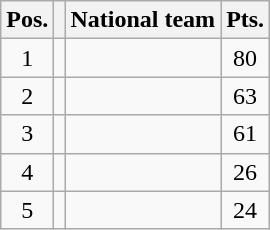<table class=wikitable>
<tr>
<th>Pos.</th>
<th></th>
<th>National team</th>
<th>Pts.</th>
</tr>
<tr align=center >
<td>1</td>
<td></td>
<td align=left></td>
<td>80</td>
</tr>
<tr align=center >
<td>2</td>
<td></td>
<td align=left></td>
<td>63</td>
</tr>
<tr align=center>
<td>3</td>
<td></td>
<td align=left></td>
<td>61</td>
</tr>
<tr align=center>
<td>4</td>
<td></td>
<td align=left></td>
<td>26</td>
</tr>
<tr align=center>
<td>5</td>
<td></td>
<td align=left></td>
<td>24</td>
</tr>
</table>
